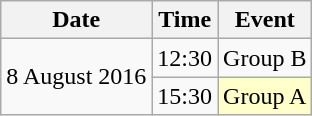<table class = "wikitable" style="text-align:center;">
<tr>
<th>Date</th>
<th>Time</th>
<th>Event</th>
</tr>
<tr>
<td rowspan=2>8 August 2016</td>
<td>12:30</td>
<td>Group B</td>
</tr>
<tr>
<td>15:30</td>
<td bgcolor=ffffcc>Group A</td>
</tr>
</table>
